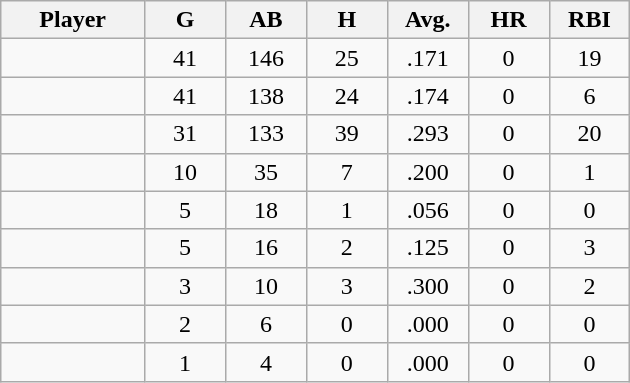<table class="wikitable sortable">
<tr>
<th bgcolor="#DDDDFF" width="16%">Player</th>
<th bgcolor="#DDDDFF" width="9%">G</th>
<th bgcolor="#DDDDFF" width="9%">AB</th>
<th bgcolor="#DDDDFF" width="9%">H</th>
<th bgcolor="#DDDDFF" width="9%">Avg.</th>
<th bgcolor="#DDDDFF" width="9%">HR</th>
<th bgcolor="#DDDDFF" width="9%">RBI</th>
</tr>
<tr align="center">
<td></td>
<td>41</td>
<td>146</td>
<td>25</td>
<td>.171</td>
<td>0</td>
<td>19</td>
</tr>
<tr align="center">
<td></td>
<td>41</td>
<td>138</td>
<td>24</td>
<td>.174</td>
<td>0</td>
<td>6</td>
</tr>
<tr align="center">
<td></td>
<td>31</td>
<td>133</td>
<td>39</td>
<td>.293</td>
<td>0</td>
<td>20</td>
</tr>
<tr align="center">
<td></td>
<td>10</td>
<td>35</td>
<td>7</td>
<td>.200</td>
<td>0</td>
<td>1</td>
</tr>
<tr align="center">
<td></td>
<td>5</td>
<td>18</td>
<td>1</td>
<td>.056</td>
<td>0</td>
<td>0</td>
</tr>
<tr align="center">
<td></td>
<td>5</td>
<td>16</td>
<td>2</td>
<td>.125</td>
<td>0</td>
<td>3</td>
</tr>
<tr align="center">
<td></td>
<td>3</td>
<td>10</td>
<td>3</td>
<td>.300</td>
<td>0</td>
<td>2</td>
</tr>
<tr align="center">
<td></td>
<td>2</td>
<td>6</td>
<td>0</td>
<td>.000</td>
<td>0</td>
<td>0</td>
</tr>
<tr align="center">
<td></td>
<td>1</td>
<td>4</td>
<td>0</td>
<td>.000</td>
<td>0</td>
<td>0</td>
</tr>
</table>
